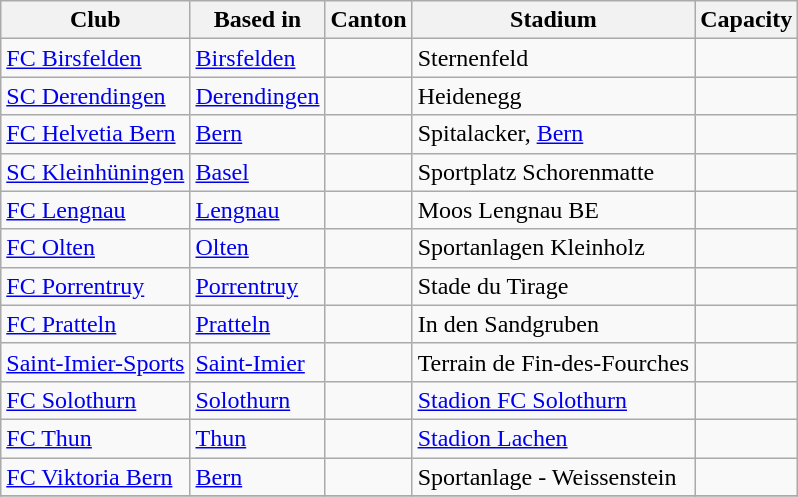<table class="wikitable">
<tr>
<th>Club</th>
<th>Based in</th>
<th>Canton</th>
<th>Stadium</th>
<th>Capacity</th>
</tr>
<tr>
<td><a href='#'>FC Birsfelden</a></td>
<td><a href='#'>Birsfelden</a></td>
<td></td>
<td>Sternenfeld</td>
<td></td>
</tr>
<tr>
<td><a href='#'>SC Derendingen</a></td>
<td><a href='#'>Derendingen</a></td>
<td></td>
<td>Heidenegg</td>
<td></td>
</tr>
<tr>
<td><a href='#'>FC Helvetia Bern</a></td>
<td><a href='#'>Bern</a></td>
<td></td>
<td>Spitalacker, <a href='#'>Bern</a></td>
<td></td>
</tr>
<tr>
<td><a href='#'>SC Kleinhüningen</a></td>
<td><a href='#'>Basel</a></td>
<td></td>
<td>Sportplatz Schorenmatte</td>
<td></td>
</tr>
<tr>
<td><a href='#'>FC Lengnau</a></td>
<td><a href='#'>Lengnau</a></td>
<td></td>
<td>Moos Lengnau BE</td>
<td></td>
</tr>
<tr>
<td><a href='#'>FC Olten</a></td>
<td><a href='#'>Olten</a></td>
<td></td>
<td>Sportanlagen Kleinholz</td>
<td></td>
</tr>
<tr>
<td><a href='#'>FC Porrentruy</a></td>
<td><a href='#'>Porrentruy</a></td>
<td></td>
<td>Stade du Tirage</td>
<td></td>
</tr>
<tr>
<td><a href='#'>FC Pratteln</a></td>
<td><a href='#'>Pratteln</a></td>
<td></td>
<td>In den Sandgruben</td>
<td></td>
</tr>
<tr>
<td><a href='#'>Saint-Imier-Sports</a></td>
<td><a href='#'>Saint-Imier</a></td>
<td></td>
<td>Terrain de Fin-des-Fourches</td>
<td></td>
</tr>
<tr>
<td><a href='#'>FC Solothurn</a></td>
<td><a href='#'>Solothurn</a></td>
<td></td>
<td><a href='#'>Stadion FC Solothurn</a></td>
<td></td>
</tr>
<tr>
<td><a href='#'>FC Thun</a></td>
<td><a href='#'>Thun</a></td>
<td></td>
<td><a href='#'>Stadion Lachen</a></td>
<td></td>
</tr>
<tr>
<td><a href='#'>FC Viktoria Bern</a></td>
<td><a href='#'>Bern</a></td>
<td></td>
<td>Sportanlage - Weissenstein</td>
<td></td>
</tr>
<tr>
</tr>
</table>
